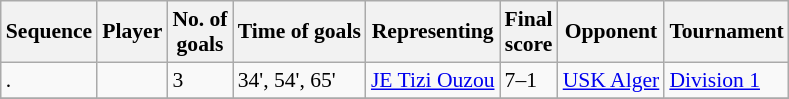<table class="wikitable sortable" style="font-size:90%;">
<tr>
<th>Sequence<br></th>
<th>Player</th>
<th>No. of<br>goals</th>
<th>Time of goals</th>
<th>Representing</th>
<th>Final<br>score</th>
<th>Opponent</th>
<th>Tournament</th>
</tr>
<tr>
<td>.</td>
<td> </td>
<td>3</td>
<td>34', 54', 65'</td>
<td><a href='#'>JE Tizi Ouzou</a></td>
<td>7–1</td>
<td><a href='#'>USK Alger</a></td>
<td><a href='#'>Division 1</a></td>
</tr>
<tr>
</tr>
</table>
